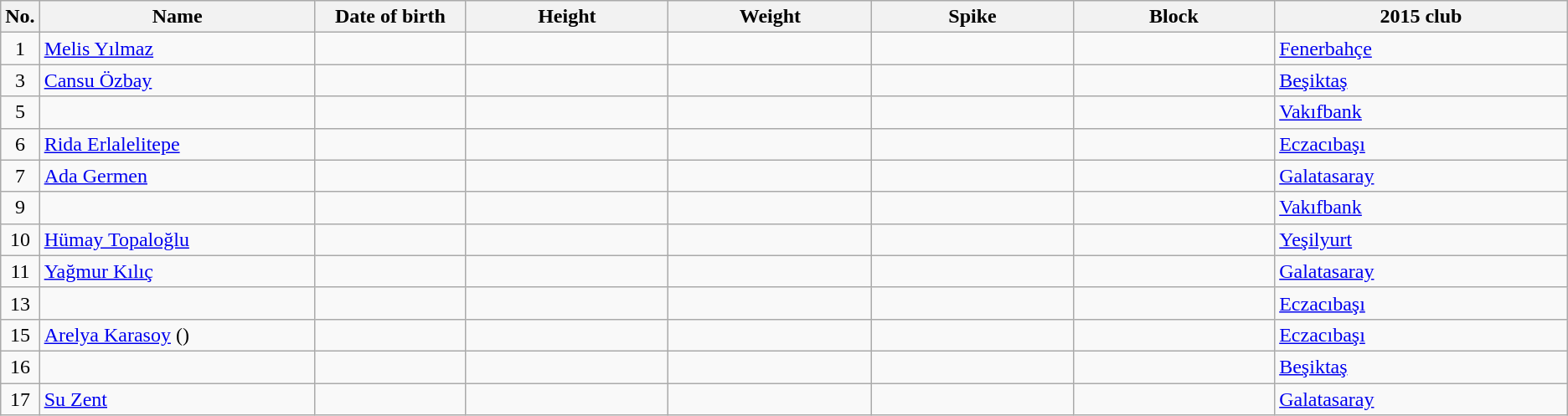<table class="wikitable sortable" style="text-align:center;">
<tr>
<th>No.</th>
<th style="width:15em">Name</th>
<th style="width:8em">Date of birth</th>
<th style="width:11em">Height</th>
<th style="width:11em">Weight</th>
<th style="width:11em">Spike</th>
<th style="width:11em">Block</th>
<th style="width:16em">2015 club</th>
</tr>
<tr>
<td>1</td>
<td align=left><a href='#'>Melis Yılmaz</a></td>
<td align=right></td>
<td></td>
<td></td>
<td></td>
<td></td>
<td align=left> <a href='#'>Fenerbahçe</a></td>
</tr>
<tr>
<td>3</td>
<td align=left><a href='#'>Cansu Özbay</a></td>
<td align=right></td>
<td></td>
<td></td>
<td></td>
<td></td>
<td align=left> <a href='#'>Beşiktaş</a></td>
</tr>
<tr>
<td>5</td>
<td align=left></td>
<td align=right></td>
<td></td>
<td></td>
<td></td>
<td></td>
<td align=left> <a href='#'>Vakıfbank</a></td>
</tr>
<tr>
<td>6</td>
<td align=left><a href='#'>Rida Erlalelitepe</a></td>
<td align=right></td>
<td></td>
<td></td>
<td></td>
<td></td>
<td align=left> <a href='#'>Eczacıbaşı</a></td>
</tr>
<tr>
<td>7</td>
<td align=left><a href='#'>Ada Germen</a></td>
<td align=right></td>
<td></td>
<td></td>
<td></td>
<td></td>
<td align=left> <a href='#'>Galatasaray</a></td>
</tr>
<tr>
<td>9</td>
<td align=left></td>
<td align=right></td>
<td></td>
<td></td>
<td></td>
<td></td>
<td align=left> <a href='#'>Vakıfbank</a></td>
</tr>
<tr>
<td>10</td>
<td align=left><a href='#'>Hümay Topaloğlu</a></td>
<td align=right></td>
<td></td>
<td></td>
<td></td>
<td></td>
<td align=left> <a href='#'>Yeşilyurt</a></td>
</tr>
<tr>
<td>11</td>
<td align=left><a href='#'>Yağmur Kılıç</a></td>
<td align=right></td>
<td></td>
<td></td>
<td></td>
<td></td>
<td align=left> <a href='#'>Galatasaray</a></td>
</tr>
<tr>
<td>13</td>
<td align=left></td>
<td align=right></td>
<td></td>
<td></td>
<td></td>
<td></td>
<td align=left> <a href='#'>Eczacıbaşı</a></td>
</tr>
<tr>
<td>15</td>
<td align=left><a href='#'>Arelya Karasoy</a> ()</td>
<td align=right></td>
<td></td>
<td></td>
<td></td>
<td></td>
<td align=left> <a href='#'>Eczacıbaşı</a></td>
</tr>
<tr>
<td>16</td>
<td align=left></td>
<td align=right></td>
<td></td>
<td></td>
<td></td>
<td></td>
<td align=left> <a href='#'>Beşiktaş</a></td>
</tr>
<tr>
<td>17</td>
<td align=left><a href='#'>Su Zent</a></td>
<td align=right></td>
<td></td>
<td></td>
<td></td>
<td></td>
<td align=left> <a href='#'>Galatasaray</a></td>
</tr>
</table>
